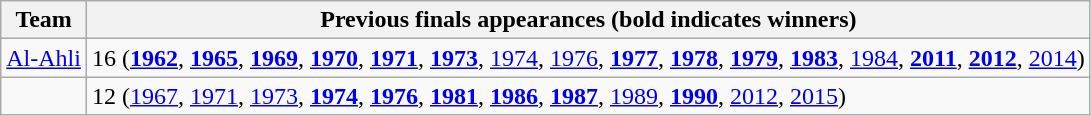<table class="wikitable">
<tr>
<th>Team</th>
<th>Previous finals appearances (bold indicates winners)</th>
</tr>
<tr>
<td><a href='#'>Al-Ahli</a></td>
<td>16 (<strong><a href='#'>1962</a></strong>, <strong><a href='#'>1965</a></strong>, <strong><a href='#'>1969</a></strong>, <strong><a href='#'>1970</a></strong>, <strong><a href='#'>1971</a></strong>, <strong><a href='#'>1973</a></strong>, <a href='#'>1974</a>, <a href='#'>1976</a>, <strong><a href='#'>1977</a></strong>, <strong><a href='#'>1978</a></strong>, <strong><a href='#'>1979</a></strong>, <strong><a href='#'>1983</a></strong>, <a href='#'>1984</a>, <strong><a href='#'>2011</a></strong>, <strong><a href='#'>2012</a></strong>, <a href='#'>2014</a>)</td>
</tr>
<tr>
<td></td>
<td>12 (<a href='#'>1967</a>, <a href='#'>1971</a>, <a href='#'>1973</a>, <strong><a href='#'>1974</a></strong>, <strong><a href='#'>1976</a></strong>, <strong><a href='#'>1981</a></strong>, <strong><a href='#'>1986</a></strong>, <strong><a href='#'>1987</a></strong>, <a href='#'>1989</a>, <strong><a href='#'>1990</a></strong>, <a href='#'>2012</a>, <a href='#'>2015</a>)</td>
</tr>
</table>
